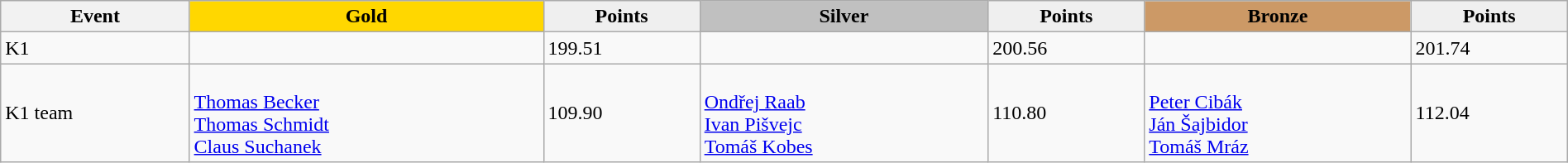<table class="wikitable" width=100%>
<tr>
<th>Event</th>
<td align=center bgcolor="gold"><strong>Gold</strong></td>
<td align=center bgcolor="EFEFEF"><strong>Points</strong></td>
<td align=center bgcolor="silver"><strong>Silver</strong></td>
<td align=center bgcolor="EFEFEF"><strong>Points</strong></td>
<td align=center bgcolor="CC9966"><strong>Bronze</strong></td>
<td align=center bgcolor="EFEFEF"><strong>Points</strong></td>
</tr>
<tr>
<td>K1</td>
<td></td>
<td>199.51</td>
<td></td>
<td>200.56</td>
<td></td>
<td>201.74</td>
</tr>
<tr>
<td>K1 team</td>
<td><br><a href='#'>Thomas Becker</a><br><a href='#'>Thomas Schmidt</a><br><a href='#'>Claus Suchanek</a></td>
<td>109.90</td>
<td><br><a href='#'>Ondřej Raab</a><br><a href='#'>Ivan Pišvejc</a><br><a href='#'>Tomáš Kobes</a></td>
<td>110.80</td>
<td><br><a href='#'>Peter Cibák</a><br><a href='#'>Ján Šajbidor</a><br><a href='#'>Tomáš Mráz</a></td>
<td>112.04</td>
</tr>
</table>
